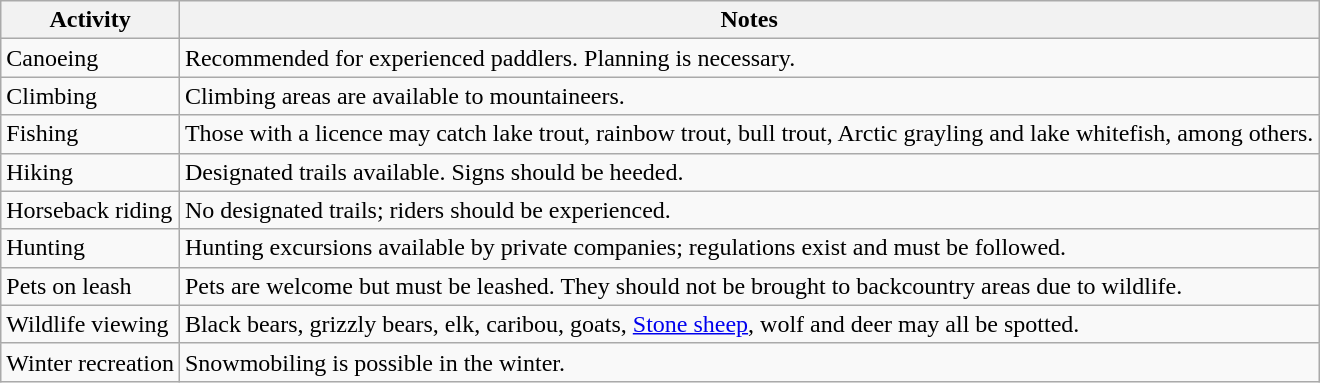<table class="wikitable">
<tr>
<th>Activity</th>
<th>Notes</th>
</tr>
<tr>
<td>Canoeing</td>
<td>Recommended for experienced paddlers. Planning is necessary.</td>
</tr>
<tr>
<td>Climbing</td>
<td>Climbing areas are available to mountaineers.</td>
</tr>
<tr>
<td>Fishing</td>
<td>Those with a licence may catch lake trout, rainbow trout, bull trout, Arctic grayling and lake whitefish, among others.</td>
</tr>
<tr>
<td>Hiking</td>
<td>Designated trails available. Signs should be heeded.</td>
</tr>
<tr>
<td>Horseback riding</td>
<td>No designated trails; riders should be experienced.</td>
</tr>
<tr>
<td>Hunting</td>
<td>Hunting excursions available by private companies; regulations exist and must be followed.</td>
</tr>
<tr>
<td>Pets on leash</td>
<td>Pets are welcome but must be leashed. They should not be brought to backcountry areas due to wildlife.</td>
</tr>
<tr>
<td>Wildlife viewing</td>
<td>Black bears, grizzly bears, elk, caribou, goats, <a href='#'>Stone sheep</a>, wolf and deer may all be spotted.</td>
</tr>
<tr>
<td>Winter recreation</td>
<td>Snowmobiling is possible in the winter.</td>
</tr>
</table>
